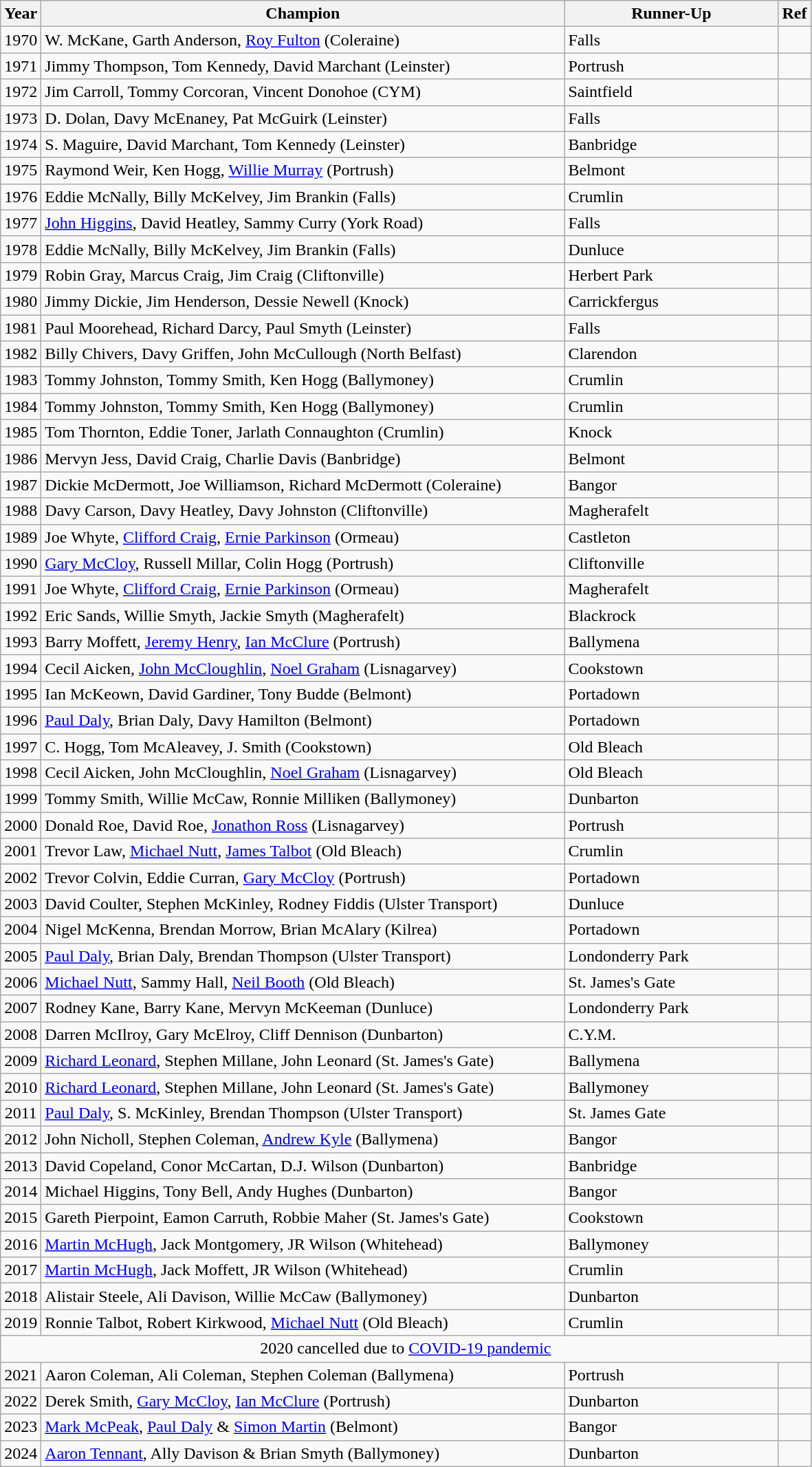<table class="wikitable">
<tr>
<th width="30">Year</th>
<th width="500">Champion</th>
<th width="200">Runner-Up</th>
<th width="20">Ref</th>
</tr>
<tr>
<td align=center>1970</td>
<td>W. McKane, Garth Anderson, <a href='#'>Roy Fulton</a> (Coleraine)</td>
<td>Falls</td>
<td></td>
</tr>
<tr>
<td align=center>1971</td>
<td>Jimmy Thompson, Tom Kennedy, David Marchant (Leinster)</td>
<td>Portrush</td>
<td></td>
</tr>
<tr>
<td align=center>1972</td>
<td>Jim Carroll, Tommy Corcoran, Vincent Donohoe (CYM)</td>
<td>Saintfield</td>
<td></td>
</tr>
<tr>
<td align=center>1973</td>
<td>D. Dolan, Davy McEnaney, Pat McGuirk (Leinster)</td>
<td>Falls</td>
<td></td>
</tr>
<tr>
<td align=center>1974</td>
<td>S. Maguire, David Marchant, Tom Kennedy (Leinster)</td>
<td>Banbridge</td>
<td></td>
</tr>
<tr>
<td align=center>1975</td>
<td>Raymond Weir, Ken Hogg, <a href='#'>Willie Murray</a> (Portrush)</td>
<td>Belmont</td>
<td></td>
</tr>
<tr>
<td align=center>1976</td>
<td>Eddie McNally, Billy McKelvey, Jim Brankin (Falls)</td>
<td>Crumlin</td>
<td></td>
</tr>
<tr>
<td align=center>1977</td>
<td><a href='#'>John Higgins</a>, David Heatley, Sammy Curry (York Road)</td>
<td>Falls</td>
<td></td>
</tr>
<tr>
<td align=center>1978</td>
<td>Eddie McNally, Billy McKelvey, Jim Brankin (Falls)</td>
<td>Dunluce</td>
<td></td>
</tr>
<tr>
<td align=center>1979</td>
<td>Robin Gray, Marcus Craig, Jim Craig (Cliftonville)</td>
<td>Herbert Park</td>
<td></td>
</tr>
<tr>
<td align=center>1980</td>
<td>Jimmy Dickie, Jim Henderson, Dessie Newell (Knock)</td>
<td>Carrickfergus</td>
<td></td>
</tr>
<tr>
<td align=center>1981</td>
<td>Paul Moorehead, Richard Darcy, Paul Smyth (Leinster)</td>
<td>Falls</td>
<td></td>
</tr>
<tr>
<td align=center>1982</td>
<td>Billy Chivers, Davy Griffen, John McCullough (North Belfast)</td>
<td>Clarendon</td>
<td></td>
</tr>
<tr>
<td align=center>1983</td>
<td>Tommy Johnston, Tommy Smith, Ken Hogg (Ballymoney)</td>
<td>Crumlin</td>
<td></td>
</tr>
<tr>
<td align=center>1984</td>
<td>Tommy Johnston, Tommy Smith, Ken Hogg (Ballymoney)</td>
<td>Crumlin</td>
<td></td>
</tr>
<tr>
<td align=center>1985</td>
<td>Tom Thornton, Eddie Toner, Jarlath Connaughton (Crumlin)</td>
<td>Knock</td>
<td></td>
</tr>
<tr>
<td align=center>1986</td>
<td>Mervyn Jess, David Craig, Charlie Davis (Banbridge)</td>
<td>Belmont</td>
<td></td>
</tr>
<tr>
<td align=center>1987</td>
<td>Dickie McDermott, Joe Williamson, Richard McDermott (Coleraine)</td>
<td>Bangor</td>
<td></td>
</tr>
<tr>
<td align=center>1988</td>
<td>Davy Carson, Davy Heatley, Davy Johnston (Cliftonville)</td>
<td>Magherafelt</td>
<td></td>
</tr>
<tr>
<td align=center>1989</td>
<td>Joe Whyte, <a href='#'>Clifford Craig</a>, <a href='#'>Ernie Parkinson</a> (Ormeau)</td>
<td>Castleton</td>
<td></td>
</tr>
<tr>
<td align=center>1990</td>
<td><a href='#'>Gary McCloy</a>, Russell Millar, Colin Hogg (Portrush)</td>
<td>Cliftonville</td>
<td></td>
</tr>
<tr>
<td align=center>1991</td>
<td>Joe Whyte, <a href='#'>Clifford Craig</a>, <a href='#'>Ernie Parkinson</a> (Ormeau)</td>
<td>Magherafelt</td>
<td></td>
</tr>
<tr>
<td align=center>1992</td>
<td>Eric Sands, Willie Smyth, Jackie Smyth (Magherafelt)</td>
<td>Blackrock</td>
<td></td>
</tr>
<tr>
<td align=center>1993</td>
<td>Barry Moffett, <a href='#'>Jeremy Henry</a>, <a href='#'>Ian McClure</a> (Portrush)</td>
<td>Ballymena</td>
<td></td>
</tr>
<tr>
<td align=center>1994</td>
<td>Cecil Aicken, <a href='#'>John McCloughlin</a>, <a href='#'>Noel Graham</a> (Lisnagarvey)</td>
<td>Cookstown</td>
<td></td>
</tr>
<tr>
<td align=center>1995</td>
<td>Ian McKeown, David Gardiner, Tony Budde (Belmont)</td>
<td>Portadown</td>
<td></td>
</tr>
<tr>
<td align=center>1996</td>
<td><a href='#'>Paul Daly</a>, Brian Daly, Davy Hamilton (Belmont)</td>
<td>Portadown</td>
<td></td>
</tr>
<tr>
<td align=center>1997</td>
<td>C. Hogg, Tom McAleavey, J. Smith (Cookstown)</td>
<td>Old Bleach</td>
<td></td>
</tr>
<tr>
<td align=center>1998</td>
<td>Cecil Aicken, John McCloughlin, <a href='#'>Noel Graham</a> (Lisnagarvey)</td>
<td>Old Bleach</td>
<td></td>
</tr>
<tr>
<td align=center>1999</td>
<td>Tommy Smith, Willie McCaw, Ronnie Milliken (Ballymoney)</td>
<td>Dunbarton</td>
<td></td>
</tr>
<tr>
<td align=center>2000</td>
<td>Donald Roe, David Roe, <a href='#'>Jonathon Ross</a> (Lisnagarvey)</td>
<td>Portrush</td>
<td></td>
</tr>
<tr>
<td align=center>2001</td>
<td>Trevor Law, <a href='#'>Michael Nutt</a>, <a href='#'>James Talbot</a> (Old Bleach)</td>
<td>Crumlin</td>
<td></td>
</tr>
<tr>
<td align=center>2002</td>
<td>Trevor Colvin, Eddie Curran, <a href='#'>Gary McCloy</a> (Portrush)</td>
<td>Portadown</td>
<td></td>
</tr>
<tr>
<td align=center>2003</td>
<td>David Coulter, Stephen McKinley, Rodney Fiddis (Ulster Transport)</td>
<td>Dunluce</td>
<td></td>
</tr>
<tr>
<td align=center>2004</td>
<td>Nigel McKenna, Brendan Morrow, Brian McAlary (Kilrea)</td>
<td>Portadown</td>
<td></td>
</tr>
<tr>
<td align=center>2005</td>
<td><a href='#'>Paul Daly</a>, Brian Daly, Brendan Thompson (Ulster Transport)</td>
<td>Londonderry Park</td>
<td></td>
</tr>
<tr>
<td align=center>2006</td>
<td><a href='#'>Michael Nutt</a>, Sammy Hall, <a href='#'>Neil Booth</a> (Old Bleach)</td>
<td>St. James's Gate</td>
<td></td>
</tr>
<tr>
<td align=center>2007</td>
<td>Rodney Kane, Barry Kane, Mervyn McKeeman (Dunluce)</td>
<td>Londonderry Park</td>
<td></td>
</tr>
<tr>
<td align=center>2008</td>
<td>Darren McIlroy, Gary McElroy, Cliff Dennison (Dunbarton)</td>
<td>C.Y.M.</td>
<td></td>
</tr>
<tr>
<td align=center>2009</td>
<td><a href='#'>Richard Leonard</a>, Stephen Millane, John Leonard (St. James's Gate)</td>
<td>Ballymena</td>
<td></td>
</tr>
<tr>
<td align=center>2010</td>
<td><a href='#'>Richard Leonard</a>, Stephen Millane, John Leonard (St. James's Gate)</td>
<td>Ballymoney</td>
<td></td>
</tr>
<tr>
<td align=center>2011</td>
<td><a href='#'>Paul Daly</a>, S. McKinley, Brendan Thompson (Ulster Transport)</td>
<td>St. James Gate</td>
<td></td>
</tr>
<tr>
<td align=center>2012</td>
<td>John Nicholl, Stephen Coleman, <a href='#'>Andrew Kyle</a> (Ballymena)</td>
<td>Bangor</td>
<td></td>
</tr>
<tr>
<td align=center>2013</td>
<td>David Copeland, Conor McCartan, D.J. Wilson (Dunbarton)</td>
<td>Banbridge</td>
<td></td>
</tr>
<tr>
<td align=center>2014</td>
<td>Michael Higgins, Tony Bell, Andy Hughes (Dunbarton)</td>
<td>Bangor</td>
<td></td>
</tr>
<tr>
<td align=center>2015</td>
<td>Gareth Pierpoint, Eamon Carruth, Robbie Maher (St. James's Gate)</td>
<td>Cookstown</td>
<td></td>
</tr>
<tr>
<td align=center>2016</td>
<td><a href='#'>Martin McHugh</a>, Jack Montgomery, JR Wilson (Whitehead)</td>
<td>Ballymoney</td>
<td></td>
</tr>
<tr>
<td align=center>2017</td>
<td><a href='#'>Martin McHugh</a>, Jack Moffett, JR Wilson (Whitehead)</td>
<td>Crumlin</td>
<td></td>
</tr>
<tr>
<td align=center>2018</td>
<td>Alistair Steele, Ali Davison, Willie McCaw (Ballymoney)</td>
<td>Dunbarton</td>
<td></td>
</tr>
<tr>
<td align=center>2019</td>
<td>Ronnie Talbot, Robert Kirkwood, <a href='#'>Michael Nutt</a> (Old Bleach)</td>
<td>Crumlin</td>
<td></td>
</tr>
<tr align=center>
<td colspan=4>2020 cancelled due to  <a href='#'>COVID-19 pandemic</a></td>
</tr>
<tr>
<td align=center>2021</td>
<td>Aaron Coleman, Ali Coleman, Stephen Coleman (Ballymena)</td>
<td>Portrush</td>
<td></td>
</tr>
<tr>
<td align=center>2022</td>
<td>Derek Smith, <a href='#'>Gary McCloy</a>, <a href='#'>Ian McClure</a> (Portrush)</td>
<td>Dunbarton</td>
<td></td>
</tr>
<tr>
<td align=center>2023</td>
<td><a href='#'>Mark McPeak</a>, <a href='#'>Paul Daly</a> & <a href='#'>Simon Martin</a> (Belmont)</td>
<td>Bangor</td>
<td></td>
</tr>
<tr>
<td>2024</td>
<td><a href='#'>Aaron Tennant</a>, Ally Davison & Brian Smyth (Ballymoney)</td>
<td>Dunbarton</td>
<td></td>
</tr>
</table>
